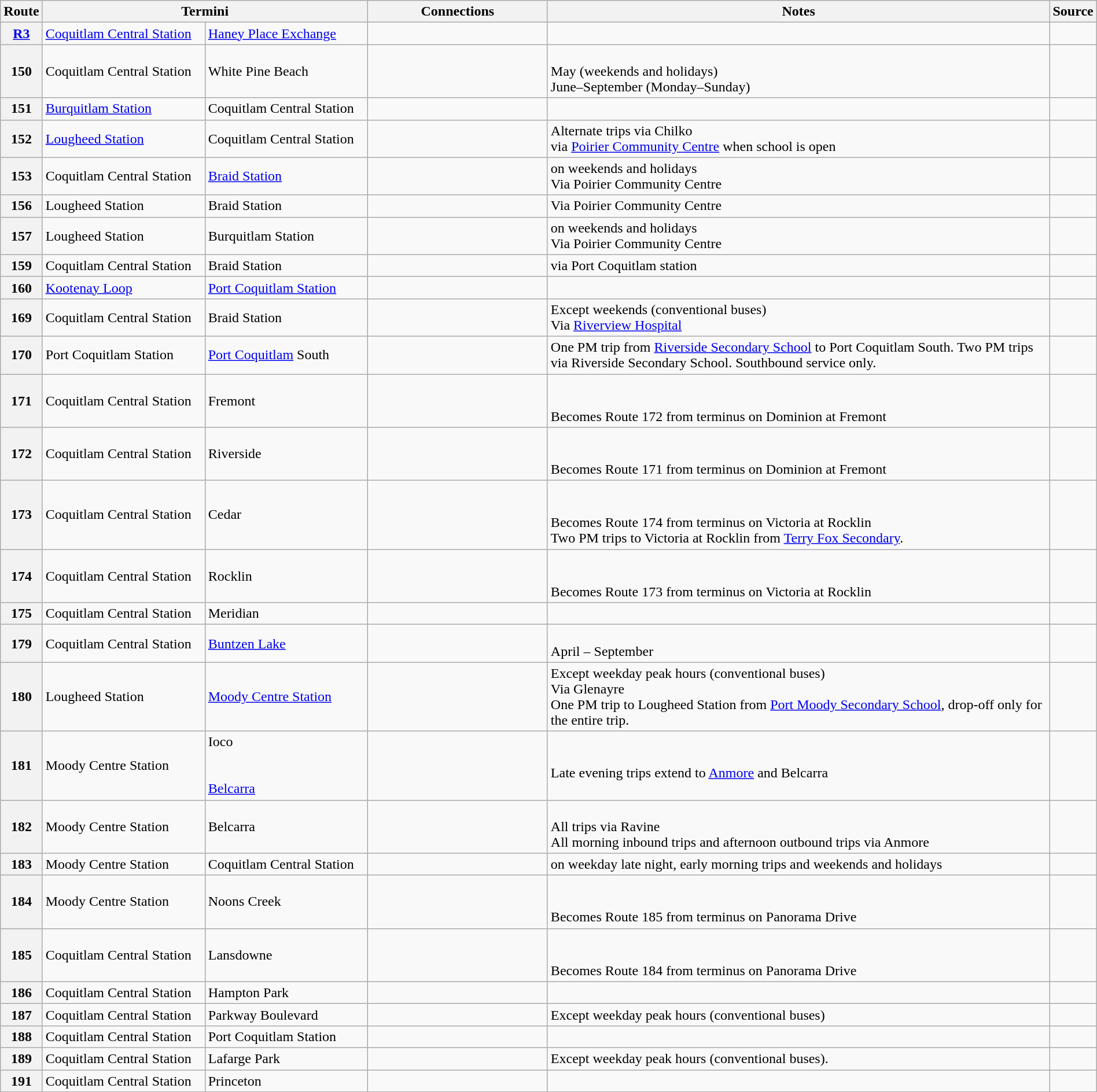<table class="wikitable" style="width: 100%">
<tr>
<th width="40">Route</th>
<th colspan=2>Termini</th>
<th width="200">Connections</th>
<th>Notes</th>
<th>Source</th>
</tr>
<tr>
<th><a href='#'>R3</a></th>
<td width="180"><a href='#'>Coquitlam Central Station</a></td>
<td width="180"><a href='#'>Haney Place Exchange</a></td>
<td></td>
<td></td>
<td style="text-align: center;"></td>
</tr>
<tr>
<th>150</th>
<td width="180">Coquitlam Central Station</td>
<td width="180">White Pine Beach</td>
<td></td>
<td><br>May (weekends and holidays)<br>June–September (Monday–Sunday)</td>
<td style="text-align: center;"></td>
</tr>
<tr>
<th>151</th>
<td><a href='#'>Burquitlam Station</a></td>
<td>Coquitlam Central Station</td>
<td></td>
<td></td>
<td style="text-align: center;"></td>
</tr>
<tr>
<th>152</th>
<td><a href='#'>Lougheed Station</a></td>
<td>Coquitlam Central Station</td>
<td></td>
<td> Alternate trips via Chilko<br> via <a href='#'>Poirier Community Centre</a> when school is open</td>
<td style="text-align: center;"></td>
</tr>
<tr>
<th>153</th>
<td>Coquitlam Central Station</td>
<td><a href='#'>Braid Station</a></td>
<td></td>
<td> on weekends and holidays<br>Via Poirier Community Centre</td>
<td style="text-align: center;"></td>
</tr>
<tr>
<th>156</th>
<td>Lougheed Station</td>
<td>Braid Station</td>
<td></td>
<td>Via Poirier Community Centre</td>
<td style="text-align: center;"></td>
</tr>
<tr>
<th>157</th>
<td>Lougheed Station</td>
<td>Burquitlam Station</td>
<td></td>
<td> on weekends and holidays<br>Via Poirier Community Centre</td>
<td style="text-align: center;"></td>
</tr>
<tr>
<th>159</th>
<td>Coquitlam Central Station</td>
<td>Braid Station</td>
<td></td>
<td> via Port Coquitlam station</td>
<td style="text-align: center;"></td>
</tr>
<tr>
<th>160</th>
<td><a href='#'>Kootenay Loop</a></td>
<td><a href='#'>Port Coquitlam Station</a></td>
<td></td>
<td></td>
<td style="text-align: center;"></td>
</tr>
<tr>
<th>169</th>
<td>Coquitlam Central Station</td>
<td>Braid Station</td>
<td></td>
<td> Except weekends (conventional buses)<br>Via <a href='#'>Riverview Hospital</a></td>
<td style="text-align: center;"></td>
</tr>
<tr>
<th>170</th>
<td>Port Coquitlam Station</td>
<td><a href='#'>Port Coquitlam</a> South<br></td>
<td></td>
<td> One PM trip from <a href='#'>Riverside Secondary School</a> to Port Coquitlam South. Two PM trips via Riverside Secondary School. Southbound service only.</td>
<td style="text-align: center;"></td>
</tr>
<tr>
<th>171</th>
<td>Coquitlam Central Station</td>
<td>Fremont<br></td>
<td></td>
<td><br><br>Becomes Route 172 from terminus on Dominion at Fremont</td>
<td style="text-align: center;"></td>
</tr>
<tr>
<th>172</th>
<td>Coquitlam Central Station</td>
<td>Riverside<br></td>
<td></td>
<td><br><br>Becomes Route 171 from terminus on Dominion at Fremont</td>
<td style="text-align: center;"></td>
</tr>
<tr>
<th>173</th>
<td>Coquitlam Central Station</td>
<td>Cedar<br></td>
<td></td>
<td><br><br>Becomes Route 174 from terminus on Victoria at Rocklin<br> Two PM trips to Victoria at Rocklin from <a href='#'>Terry Fox Secondary</a>.</td>
<td style="text-align: center;"></td>
</tr>
<tr>
<th>174</th>
<td>Coquitlam Central Station</td>
<td>Rocklin<br></td>
<td></td>
<td><br><br>Becomes Route 173 from terminus on Victoria at Rocklin</td>
<td style="text-align: center;"></td>
</tr>
<tr>
<th>175</th>
<td>Coquitlam Central Station</td>
<td>Meridian<br></td>
<td></td>
<td></td>
<td style="text-align: center;"></td>
</tr>
<tr>
<th>179</th>
<td>Coquitlam Central Station</td>
<td><a href='#'>Buntzen Lake</a></td>
<td></td>
<td><br>April – September</td>
<td style="text-align: center;"></td>
</tr>
<tr>
<th>180</th>
<td>Lougheed Station</td>
<td><a href='#'>Moody Centre Station</a></td>
<td></td>
<td> Except weekday peak hours (conventional buses)<br>Via Glenayre<br> One PM trip to Lougheed Station from <a href='#'>Port Moody Secondary School</a>, drop-off only for the entire trip.</td>
<td style="text-align: center;"></td>
</tr>
<tr>
<th>181</th>
<td>Moody Centre Station</td>
<td>Ioco<br><br><br><a href='#'>Belcarra</a><br></td>
<td></td>
<td><br>Late evening trips extend to <a href='#'>Anmore</a> and Belcarra</td>
<td style="text-align: center;"></td>
</tr>
<tr>
<th>182</th>
<td>Moody Centre Station</td>
<td>Belcarra<br></td>
<td></td>
<td><br>All trips via Ravine<br>All morning inbound trips and afternoon outbound trips via Anmore</td>
<td style="text-align: center;"></td>
</tr>
<tr>
<th>183</th>
<td>Moody Centre Station</td>
<td>Coquitlam Central Station</td>
<td></td>
<td> on weekday late night, early morning trips and weekends and holidays</td>
<td style="text-align: center;"></td>
</tr>
<tr>
<th>184</th>
<td>Moody Centre Station</td>
<td>Noons Creek<br></td>
<td></td>
<td><br> <br>Becomes Route 185 from terminus on Panorama Drive</td>
<td style="text-align: center;"></td>
</tr>
<tr>
<th>185</th>
<td>Coquitlam Central Station</td>
<td>Lansdowne<br></td>
<td></td>
<td><br><br>Becomes Route 184 from terminus on Panorama Drive</td>
<td style="text-align: center;"></td>
</tr>
<tr>
<th>186</th>
<td>Coquitlam Central Station</td>
<td>Hampton Park<br></td>
<td></td>
<td></td>
<td style="text-align: center;"></td>
</tr>
<tr>
<th>187</th>
<td>Coquitlam Central Station</td>
<td>Parkway Boulevard<br></td>
<td></td>
<td> Except weekday peak hours (conventional buses)</td>
<td style="text-align: center;"></td>
</tr>
<tr>
<th>188</th>
<td>Coquitlam Central Station</td>
<td>Port Coquitlam Station</td>
<td></td>
<td></td>
<td style="text-align: center;"></td>
</tr>
<tr>
<th>189</th>
<td>Coquitlam Central Station</td>
<td>Lafarge Park<br></td>
<td></td>
<td> Except weekday peak hours (conventional buses).</td>
<td style="text-align: center;"></td>
</tr>
<tr>
<th>191</th>
<td>Coquitlam Central Station</td>
<td>Princeton<br></td>
<td></td>
<td></td>
<td style="text-align: center;"></td>
</tr>
</table>
